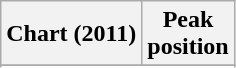<table class="wikitable sortable plainrowheaders">
<tr>
<th scope="col">Chart (2011)</th>
<th scope="col">Peak<br>position</th>
</tr>
<tr>
</tr>
<tr>
</tr>
<tr>
</tr>
<tr>
</tr>
</table>
